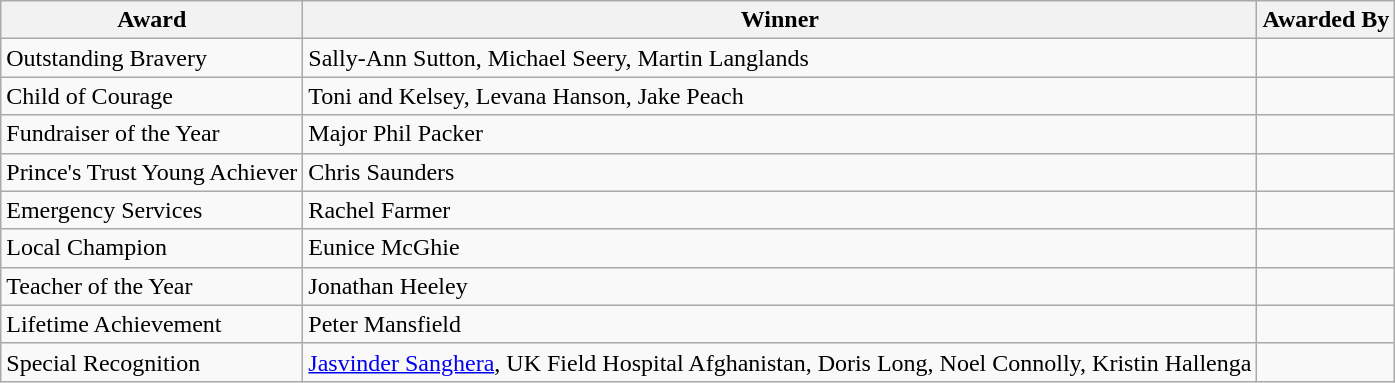<table class="wikitable sortable">
<tr>
<th>Award</th>
<th>Winner</th>
<th>Awarded By</th>
</tr>
<tr>
<td>Outstanding Bravery</td>
<td>Sally-Ann Sutton, Michael Seery, Martin Langlands</td>
<td></td>
</tr>
<tr>
<td>Child of Courage</td>
<td>Toni and Kelsey, Levana Hanson, Jake Peach</td>
<td></td>
</tr>
<tr>
<td>Fundraiser of the Year</td>
<td>Major Phil Packer</td>
<td></td>
</tr>
<tr>
<td>Prince's Trust Young Achiever</td>
<td>Chris Saunders</td>
<td></td>
</tr>
<tr>
<td>Emergency Services</td>
<td>Rachel Farmer</td>
<td></td>
</tr>
<tr>
<td>Local Champion</td>
<td>Eunice McGhie</td>
<td></td>
</tr>
<tr>
<td>Teacher of the Year</td>
<td>Jonathan Heeley</td>
<td></td>
</tr>
<tr>
<td>Lifetime Achievement</td>
<td>Peter Mansfield</td>
<td></td>
</tr>
<tr>
<td>Special Recognition</td>
<td><a href='#'>Jasvinder Sanghera</a>, UK Field Hospital Afghanistan, Doris Long, Noel Connolly, Kristin Hallenga</td>
<td></td>
</tr>
</table>
